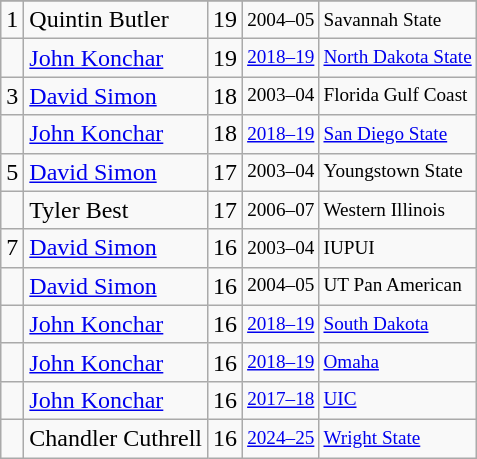<table class="wikitable">
<tr>
</tr>
<tr>
<td>1</td>
<td>Quintin Butler</td>
<td>19</td>
<td style="font-size:80%;">2004–05</td>
<td style="font-size:80%;">Savannah State</td>
</tr>
<tr>
<td></td>
<td><a href='#'>John Konchar</a></td>
<td>19</td>
<td style="font-size:80%;"><a href='#'>2018–19</a></td>
<td style="font-size:80%;"><a href='#'>North Dakota State</a></td>
</tr>
<tr>
<td>3</td>
<td><a href='#'>David Simon</a></td>
<td>18</td>
<td style="font-size:80%;">2003–04</td>
<td style="font-size:80%;">Florida Gulf Coast</td>
</tr>
<tr>
<td></td>
<td><a href='#'>John Konchar</a></td>
<td>18</td>
<td style="font-size:80%;"><a href='#'>2018–19</a></td>
<td style="font-size:80%;"><a href='#'>San Diego State</a></td>
</tr>
<tr>
<td>5</td>
<td><a href='#'>David Simon</a></td>
<td>17</td>
<td style="font-size:80%;">2003–04</td>
<td style="font-size:80%;">Youngstown State</td>
</tr>
<tr>
<td></td>
<td>Tyler Best</td>
<td>17</td>
<td style="font-size:80%;">2006–07</td>
<td style="font-size:80%;">Western Illinois</td>
</tr>
<tr>
<td>7</td>
<td><a href='#'>David Simon</a></td>
<td>16</td>
<td style="font-size:80%;">2003–04</td>
<td style="font-size:80%;">IUPUI</td>
</tr>
<tr>
<td></td>
<td><a href='#'>David Simon</a></td>
<td>16</td>
<td style="font-size:80%;">2004–05</td>
<td style="font-size:80%;">UT Pan American</td>
</tr>
<tr>
<td></td>
<td><a href='#'>John Konchar</a></td>
<td>16</td>
<td style="font-size:80%;"><a href='#'>2018–19</a></td>
<td style="font-size:80%;"><a href='#'>South Dakota</a></td>
</tr>
<tr>
<td></td>
<td><a href='#'>John Konchar</a></td>
<td>16</td>
<td style="font-size:80%;"><a href='#'>2018–19</a></td>
<td style="font-size:80%;"><a href='#'>Omaha</a></td>
</tr>
<tr>
<td></td>
<td><a href='#'>John Konchar</a></td>
<td>16</td>
<td style="font-size:80%;"><a href='#'>2017–18</a></td>
<td style="font-size:80%;"><a href='#'>UIC</a></td>
</tr>
<tr>
<td></td>
<td>Chandler Cuthrell</td>
<td>16</td>
<td style="font-size:80%;"><a href='#'>2024–25</a></td>
<td style="font-size:80%;"><a href='#'>Wright State</a></td>
</tr>
</table>
